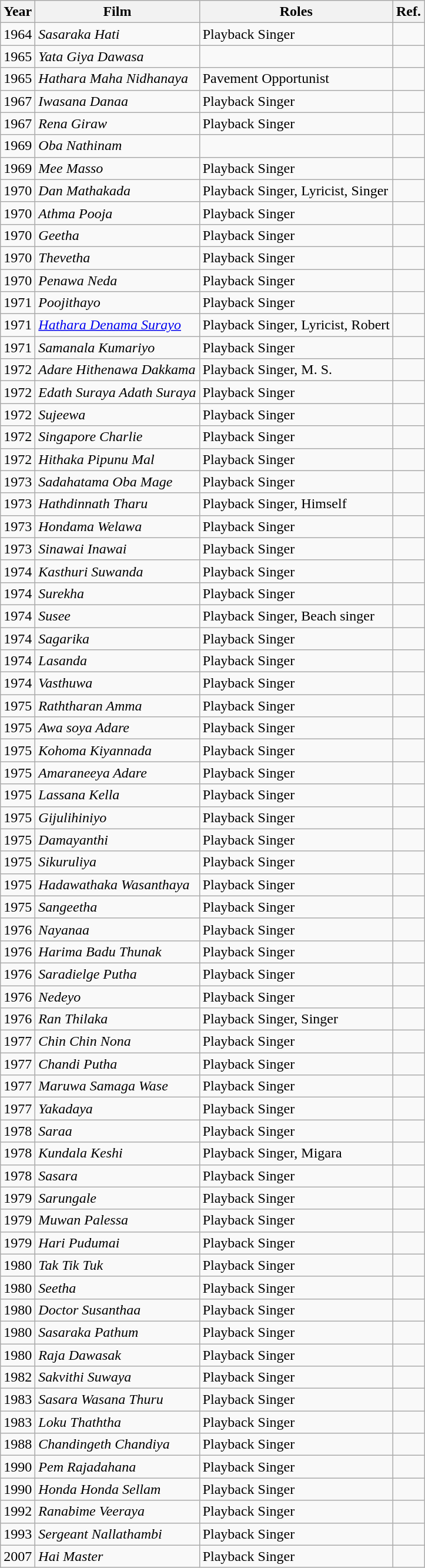<table class="wikitable">
<tr>
<th>Year</th>
<th>Film</th>
<th>Roles</th>
<th>Ref.</th>
</tr>
<tr>
<td>1964</td>
<td><em>Sasaraka Hati</em></td>
<td>Playback Singer</td>
<td></td>
</tr>
<tr>
<td>1965</td>
<td><em>Yata Giya Dawasa</em></td>
<td></td>
<td></td>
</tr>
<tr>
<td>1965</td>
<td><em>Hathara Maha Nidhanaya</em></td>
<td>Pavement Opportunist</td>
<td></td>
</tr>
<tr>
<td>1967</td>
<td><em>Iwasana Danaa</em></td>
<td>Playback Singer</td>
<td></td>
</tr>
<tr>
<td>1967</td>
<td><em>Rena Giraw</em></td>
<td>Playback Singer</td>
<td></td>
</tr>
<tr>
<td>1969</td>
<td><em>Oba Nathinam</em></td>
<td></td>
<td></td>
</tr>
<tr>
<td>1969</td>
<td><em>Mee Masso</em></td>
<td>Playback Singer</td>
<td></td>
</tr>
<tr>
<td>1970</td>
<td><em>Dan Mathakada</em></td>
<td>Playback Singer, Lyricist, Singer</td>
<td></td>
</tr>
<tr>
<td>1970</td>
<td><em>Athma Pooja</em></td>
<td>Playback Singer</td>
<td></td>
</tr>
<tr>
<td>1970</td>
<td><em>Geetha</em></td>
<td>Playback Singer</td>
<td></td>
</tr>
<tr>
<td>1970</td>
<td><em>Thevetha</em></td>
<td>Playback Singer</td>
<td></td>
</tr>
<tr>
<td>1970</td>
<td><em>Penawa Neda</em></td>
<td>Playback Singer</td>
<td></td>
</tr>
<tr>
<td>1971</td>
<td><em>Poojithayo</em></td>
<td>Playback Singer</td>
<td></td>
</tr>
<tr>
<td>1971</td>
<td><em><a href='#'>Hathara Denama Surayo</a></em></td>
<td>Playback Singer, Lyricist, Robert</td>
<td></td>
</tr>
<tr>
<td>1971</td>
<td><em>Samanala Kumariyo</em></td>
<td>Playback Singer</td>
<td></td>
</tr>
<tr>
<td>1972</td>
<td><em>Adare Hithenawa Dakkama</em></td>
<td>Playback Singer, M. S.</td>
<td></td>
</tr>
<tr>
<td>1972</td>
<td><em>Edath Suraya Adath Suraya</em></td>
<td>Playback Singer</td>
<td></td>
</tr>
<tr>
<td>1972</td>
<td><em>Sujeewa</em></td>
<td>Playback Singer</td>
<td></td>
</tr>
<tr>
<td>1972</td>
<td><em>Singapore Charlie</em></td>
<td>Playback Singer</td>
<td></td>
</tr>
<tr>
<td>1972</td>
<td><em>Hithaka Pipunu Mal</em></td>
<td>Playback Singer</td>
<td></td>
</tr>
<tr>
<td>1973</td>
<td><em>Sadahatama Oba Mage</em></td>
<td>Playback Singer</td>
<td></td>
</tr>
<tr>
<td>1973</td>
<td><em>Hathdinnath Tharu</em></td>
<td>Playback Singer, Himself</td>
<td></td>
</tr>
<tr>
<td>1973</td>
<td><em>Hondama Welawa</em></td>
<td>Playback Singer</td>
<td></td>
</tr>
<tr>
<td>1973</td>
<td><em>Sinawai Inawai</em></td>
<td>Playback Singer</td>
<td></td>
</tr>
<tr>
<td>1974</td>
<td><em>Kasthuri Suwanda</em></td>
<td>Playback Singer</td>
<td></td>
</tr>
<tr>
<td>1974</td>
<td><em>Surekha</em></td>
<td>Playback Singer</td>
<td></td>
</tr>
<tr>
<td>1974</td>
<td><em>Susee</em></td>
<td>Playback Singer, Beach singer</td>
<td></td>
</tr>
<tr>
<td>1974</td>
<td><em>Sagarika</em></td>
<td>Playback Singer</td>
<td></td>
</tr>
<tr>
<td>1974</td>
<td><em>Lasanda</em></td>
<td>Playback Singer</td>
<td></td>
</tr>
<tr>
<td>1974</td>
<td><em>Vasthuwa</em></td>
<td>Playback Singer</td>
<td></td>
</tr>
<tr>
<td>1975</td>
<td><em>Raththaran Amma</em></td>
<td>Playback Singer</td>
<td></td>
</tr>
<tr>
<td>1975</td>
<td><em>Awa soya Adare</em></td>
<td>Playback Singer</td>
<td></td>
</tr>
<tr>
<td>1975</td>
<td><em>Kohoma Kiyannada</em></td>
<td>Playback Singer</td>
<td></td>
</tr>
<tr>
<td>1975</td>
<td><em>Amaraneeya Adare</em></td>
<td>Playback Singer</td>
<td></td>
</tr>
<tr>
<td>1975</td>
<td><em>Lassana Kella</em></td>
<td>Playback Singer</td>
<td></td>
</tr>
<tr>
<td>1975</td>
<td><em>Gijulihiniyo</em></td>
<td>Playback Singer</td>
<td></td>
</tr>
<tr>
<td>1975</td>
<td><em>Damayanthi</em></td>
<td>Playback Singer</td>
<td></td>
</tr>
<tr>
<td>1975</td>
<td><em>Sikuruliya</em></td>
<td>Playback Singer</td>
<td></td>
</tr>
<tr>
<td>1975</td>
<td><em>Hadawathaka Wasanthaya</em></td>
<td>Playback Singer</td>
<td></td>
</tr>
<tr>
<td>1975</td>
<td><em>Sangeetha</em></td>
<td>Playback Singer</td>
<td></td>
</tr>
<tr>
<td>1976</td>
<td><em>Nayanaa</em></td>
<td>Playback Singer</td>
<td></td>
</tr>
<tr>
<td>1976</td>
<td><em>Harima Badu Thunak</em></td>
<td>Playback Singer</td>
<td></td>
</tr>
<tr>
<td>1976</td>
<td><em>Saradielge Putha</em></td>
<td>Playback Singer</td>
<td></td>
</tr>
<tr>
<td>1976</td>
<td><em>Nedeyo</em></td>
<td>Playback Singer</td>
<td></td>
</tr>
<tr>
<td>1976</td>
<td><em>Ran Thilaka</em></td>
<td>Playback Singer, Singer</td>
<td></td>
</tr>
<tr>
<td>1977</td>
<td><em>Chin Chin Nona</em></td>
<td>Playback Singer</td>
<td></td>
</tr>
<tr>
<td>1977</td>
<td><em>Chandi Putha</em></td>
<td>Playback Singer</td>
<td></td>
</tr>
<tr>
<td>1977</td>
<td><em>Maruwa Samaga Wase</em></td>
<td>Playback Singer</td>
<td></td>
</tr>
<tr>
<td>1977</td>
<td><em>Yakadaya</em></td>
<td>Playback Singer</td>
<td></td>
</tr>
<tr>
<td>1978</td>
<td><em>Saraa</em></td>
<td>Playback Singer</td>
<td></td>
</tr>
<tr>
<td>1978</td>
<td><em>Kundala Keshi</em></td>
<td>Playback Singer, Migara</td>
<td></td>
</tr>
<tr>
<td>1978</td>
<td><em>Sasara</em></td>
<td>Playback Singer</td>
<td></td>
</tr>
<tr>
<td>1979</td>
<td><em>Sarungale</em></td>
<td>Playback Singer</td>
<td></td>
</tr>
<tr>
<td>1979</td>
<td><em>Muwan Palessa</em></td>
<td>Playback Singer</td>
<td></td>
</tr>
<tr>
<td>1979</td>
<td><em>Hari Pudumai</em></td>
<td>Playback Singer</td>
<td></td>
</tr>
<tr>
<td>1980</td>
<td><em>Tak Tik Tuk</em></td>
<td>Playback Singer</td>
<td></td>
</tr>
<tr>
<td>1980</td>
<td><em>Seetha</em></td>
<td>Playback Singer</td>
<td></td>
</tr>
<tr>
<td>1980</td>
<td><em>Doctor Susanthaa</em></td>
<td>Playback Singer</td>
<td></td>
</tr>
<tr>
<td>1980</td>
<td><em>Sasaraka Pathum</em></td>
<td>Playback Singer</td>
<td></td>
</tr>
<tr>
<td>1980</td>
<td><em>Raja Dawasak</em></td>
<td>Playback Singer</td>
<td></td>
</tr>
<tr>
<td>1982</td>
<td><em>Sakvithi Suwaya</em></td>
<td>Playback Singer</td>
<td></td>
</tr>
<tr>
<td>1983</td>
<td><em>Sasara Wasana Thuru</em></td>
<td>Playback Singer</td>
<td></td>
</tr>
<tr>
<td>1983</td>
<td><em>Loku Thaththa</em></td>
<td>Playback Singer</td>
<td></td>
</tr>
<tr>
<td>1988</td>
<td><em>Chandingeth Chandiya</em></td>
<td>Playback Singer</td>
<td></td>
</tr>
<tr>
<td>1990</td>
<td><em>Pem Rajadahana</em></td>
<td>Playback Singer</td>
<td></td>
</tr>
<tr>
<td>1990</td>
<td><em>Honda Honda Sellam</em></td>
<td>Playback Singer</td>
<td></td>
</tr>
<tr>
<td>1992</td>
<td><em>Ranabime Veeraya</em></td>
<td>Playback Singer</td>
<td></td>
</tr>
<tr>
<td>1993</td>
<td><em>Sergeant Nallathambi</em></td>
<td>Playback Singer</td>
<td></td>
</tr>
<tr>
<td>2007</td>
<td><em>Hai Master</em></td>
<td>Playback Singer</td>
<td></td>
</tr>
</table>
